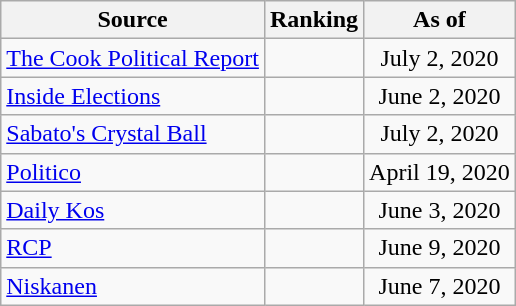<table class="wikitable" style="text-align:center">
<tr>
<th>Source</th>
<th>Ranking</th>
<th>As of</th>
</tr>
<tr>
<td align=left><a href='#'>The Cook Political Report</a></td>
<td></td>
<td>July 2, 2020</td>
</tr>
<tr>
<td align=left><a href='#'>Inside Elections</a></td>
<td></td>
<td>June 2, 2020</td>
</tr>
<tr>
<td align=left><a href='#'>Sabato's Crystal Ball</a></td>
<td></td>
<td>July 2, 2020</td>
</tr>
<tr>
<td align="left"><a href='#'>Politico</a></td>
<td></td>
<td>April 19, 2020</td>
</tr>
<tr>
<td align="left"><a href='#'>Daily Kos</a></td>
<td></td>
<td>June 3, 2020</td>
</tr>
<tr>
<td align="left"><a href='#'>RCP</a></td>
<td></td>
<td>June 9, 2020</td>
</tr>
<tr>
<td align="left"><a href='#'>Niskanen</a></td>
<td></td>
<td>June 7, 2020</td>
</tr>
</table>
